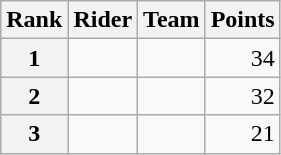<table class="wikitable">
<tr>
<th scope="col">Rank</th>
<th scope="col">Rider</th>
<th scope="col">Team</th>
<th scope="col">Points</th>
</tr>
<tr>
<th scope="row">1</th>
<td></td>
<td></td>
<td style="text-align:right;">34</td>
</tr>
<tr>
<th scope="row">2</th>
<td></td>
<td></td>
<td style="text-align:right;">32</td>
</tr>
<tr>
<th scope="row">3</th>
<td></td>
<td></td>
<td style="text-align:right;">21</td>
</tr>
</table>
